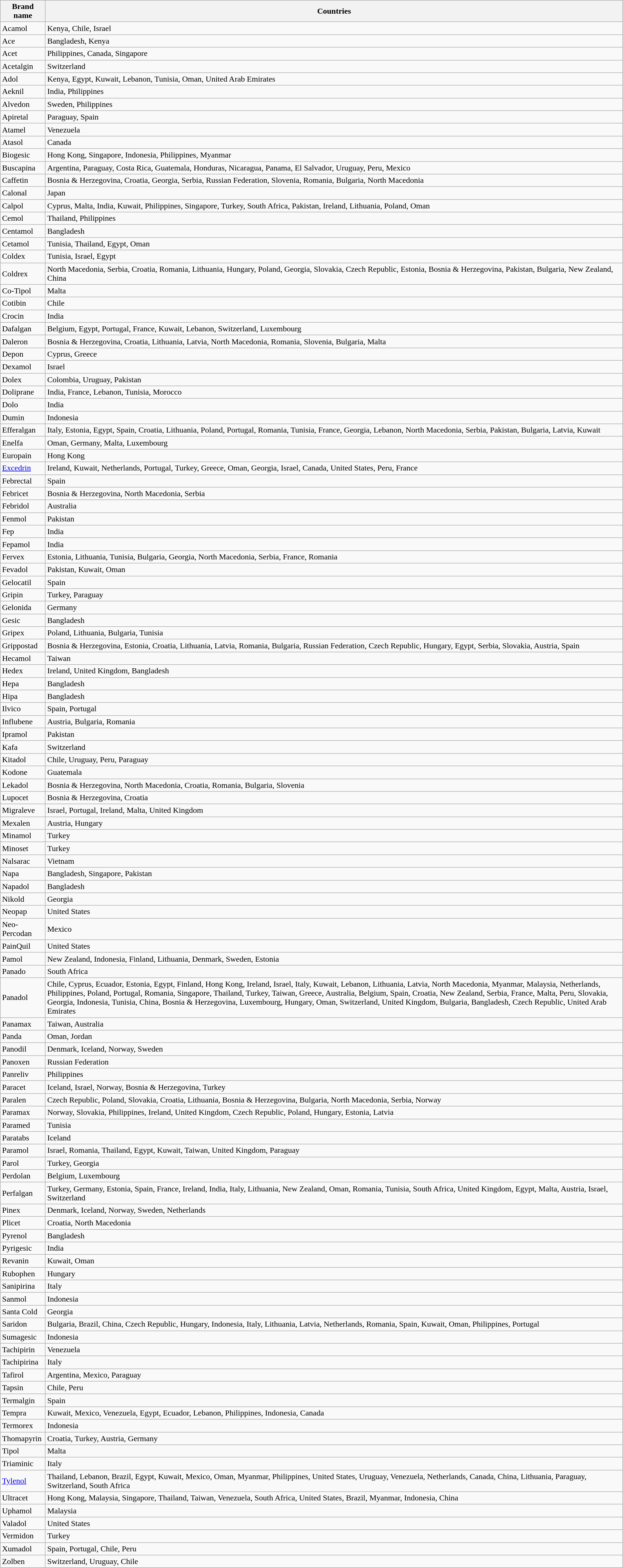<table class="wikitable sortable">
<tr>
<th>Brand name</th>
<th>Countries</th>
</tr>
<tr>
<td>Acamol</td>
<td>Kenya, Chile, Israel</td>
</tr>
<tr>
<td>Ace</td>
<td>Bangladesh, Kenya</td>
</tr>
<tr>
<td>Acet</td>
<td>Philippines, Canada, Singapore</td>
</tr>
<tr>
<td>Acetalgin</td>
<td>Switzerland</td>
</tr>
<tr>
<td>Adol</td>
<td>Kenya, Egypt, Kuwait, Lebanon, Tunisia, Oman, United Arab Emirates</td>
</tr>
<tr>
<td>Aeknil</td>
<td>India, Philippines</td>
</tr>
<tr>
<td>Alvedon</td>
<td>Sweden, Philippines</td>
</tr>
<tr>
<td>Apiretal</td>
<td>Paraguay, Spain</td>
</tr>
<tr>
<td>Atamel</td>
<td>Venezuela</td>
</tr>
<tr>
<td>Atasol</td>
<td>Canada</td>
</tr>
<tr>
<td>Biogesic</td>
<td>Hong Kong, Singapore, Indonesia, Philippines, Myanmar</td>
</tr>
<tr>
<td>Buscapina</td>
<td>Argentina, Paraguay, Costa Rica, Guatemala, Honduras, Nicaragua, Panama, El Salvador, Uruguay, Peru, Mexico</td>
</tr>
<tr>
<td>Caffetin</td>
<td>Bosnia & Herzegovina, Croatia, Georgia, Serbia, Russian Federation, Slovenia, Romania, Bulgaria, North Macedonia</td>
</tr>
<tr>
<td>Calonal</td>
<td>Japan</td>
</tr>
<tr>
<td>Calpol</td>
<td>Cyprus, Malta, India, Kuwait, Philippines, Singapore, Turkey, South Africa, Pakistan, Ireland, Lithuania, Poland, Oman</td>
</tr>
<tr>
<td>Cemol</td>
<td>Thailand, Philippines</td>
</tr>
<tr>
<td>Centamol</td>
<td>Bangladesh</td>
</tr>
<tr>
<td>Cetamol</td>
<td>Tunisia, Thailand, Egypt, Oman</td>
</tr>
<tr>
<td>Coldex</td>
<td>Tunisia, Israel, Egypt</td>
</tr>
<tr>
<td>Coldrex</td>
<td>North Macedonia, Serbia, Croatia, Romania, Lithuania, Hungary, Poland, Georgia, Slovakia, Czech Republic, Estonia, Bosnia & Herzegovina, Pakistan, Bulgaria, New Zealand, China</td>
</tr>
<tr>
<td>Co-Tipol</td>
<td>Malta</td>
</tr>
<tr>
<td>Cotibin</td>
<td>Chile</td>
</tr>
<tr>
<td>Crocin</td>
<td>India</td>
</tr>
<tr>
<td>Dafalgan</td>
<td>Belgium, Egypt, Portugal, France, Kuwait, Lebanon, Switzerland, Luxembourg</td>
</tr>
<tr>
<td>Daleron</td>
<td>Bosnia & Herzegovina, Croatia, Lithuania, Latvia, North Macedonia, Romania, Slovenia, Bulgaria, Malta</td>
</tr>
<tr>
<td>Depon</td>
<td>Cyprus, Greece</td>
</tr>
<tr>
<td>Dexamol</td>
<td>Israel</td>
</tr>
<tr>
<td>Dolex</td>
<td>Colombia, Uruguay, Pakistan</td>
</tr>
<tr>
<td>Doliprane</td>
<td>India, France, Lebanon, Tunisia, Morocco</td>
</tr>
<tr>
<td>Dolo</td>
<td>India</td>
</tr>
<tr>
<td>Dumin</td>
<td>Indonesia</td>
</tr>
<tr>
<td>Efferalgan</td>
<td>Italy, Estonia, Egypt, Spain, Croatia, Lithuania, Poland, Portugal, Romania, Tunisia, France, Georgia, Lebanon, North Macedonia, Serbia, Pakistan, Bulgaria, Latvia, Kuwait</td>
</tr>
<tr>
<td>Enelfa</td>
<td>Oman, Germany, Malta, Luxembourg</td>
</tr>
<tr>
<td>Europain</td>
<td>Hong Kong</td>
</tr>
<tr>
<td><a href='#'>Excedrin</a></td>
<td>Ireland, Kuwait, Netherlands, Portugal, Turkey, Greece, Oman, Georgia, Israel, Canada, United States, Peru, France</td>
</tr>
<tr>
<td>Febrectal</td>
<td>Spain</td>
</tr>
<tr>
<td>Febricet</td>
<td>Bosnia & Herzegovina, North Macedonia, Serbia</td>
</tr>
<tr>
<td>Febridol</td>
<td>Australia</td>
</tr>
<tr>
<td>Fenmol</td>
<td>Pakistan</td>
</tr>
<tr>
<td>Fep</td>
<td>India</td>
</tr>
<tr>
<td>Fepamol</td>
<td>India</td>
</tr>
<tr>
<td>Fervex</td>
<td>Estonia, Lithuania, Tunisia, Bulgaria, Georgia, North Macedonia, Serbia, France, Romania</td>
</tr>
<tr>
<td>Fevadol</td>
<td>Pakistan, Kuwait, Oman</td>
</tr>
<tr>
<td>Gelocatil</td>
<td>Spain</td>
</tr>
<tr>
<td>Gripin</td>
<td>Turkey, Paraguay</td>
</tr>
<tr>
<td>Gelonida</td>
<td>Germany</td>
</tr>
<tr>
<td>Gesic</td>
<td>Bangladesh</td>
</tr>
<tr>
<td>Gripex</td>
<td>Poland, Lithuania, Bulgaria, Tunisia</td>
</tr>
<tr>
<td>Grippostad</td>
<td>Bosnia & Herzegovina, Estonia, Croatia, Lithuania, Latvia, Romania, Bulgaria, Russian Federation, Czech Republic, Hungary, Egypt, Serbia, Slovakia, Austria, Spain</td>
</tr>
<tr>
<td>Hecamol</td>
<td>Taiwan</td>
</tr>
<tr>
<td>Hedex</td>
<td>Ireland, United Kingdom, Bangladesh</td>
</tr>
<tr>
<td>Hepa</td>
<td>Bangladesh</td>
</tr>
<tr>
<td>Hipa</td>
<td>Bangladesh</td>
</tr>
<tr>
<td>Ilvico</td>
<td>Spain, Portugal</td>
</tr>
<tr>
<td>Influbene</td>
<td>Austria, Bulgaria, Romania</td>
</tr>
<tr>
<td>Ipramol</td>
<td>Pakistan</td>
</tr>
<tr>
<td>Kafa</td>
<td>Switzerland</td>
</tr>
<tr>
<td>Kitadol</td>
<td>Chile, Uruguay, Peru, Paraguay</td>
</tr>
<tr>
<td>Kodone</td>
<td>Guatemala</td>
</tr>
<tr>
<td>Lekadol</td>
<td>Bosnia & Herzegovina, North Macedonia, Croatia, Romania, Bulgaria, Slovenia</td>
</tr>
<tr>
<td>Lupocet</td>
<td>Bosnia & Herzegovina, Croatia</td>
</tr>
<tr>
<td>Migraleve</td>
<td>Israel, Portugal, Ireland, Malta, United Kingdom</td>
</tr>
<tr>
<td>Mexalen</td>
<td>Austria, Hungary</td>
</tr>
<tr>
<td>Minamol</td>
<td>Turkey</td>
</tr>
<tr>
<td>Minoset</td>
<td>Turkey</td>
</tr>
<tr>
<td>Nalsarac</td>
<td>Vietnam</td>
</tr>
<tr>
<td>Napa</td>
<td>Bangladesh, Singapore, Pakistan</td>
</tr>
<tr>
<td>Napadol</td>
<td>Bangladesh</td>
</tr>
<tr>
<td>Nikold</td>
<td>Georgia</td>
</tr>
<tr>
<td>Neopap</td>
<td>United States</td>
</tr>
<tr>
<td>Neo-Percodan</td>
<td>Mexico</td>
</tr>
<tr>
<td>PainQuil</td>
<td>United States</td>
</tr>
<tr>
<td>Pamol</td>
<td>New Zealand, Indonesia, Finland, Lithuania, Denmark, Sweden, Estonia</td>
</tr>
<tr>
<td>Panado</td>
<td>South Africa</td>
</tr>
<tr>
<td>Panadol</td>
<td>Chile, Cyprus, Ecuador, Estonia, Egypt, Finland, Hong Kong, Ireland, Israel, Italy, Kuwait, Lebanon, Lithuania, Latvia, North Macedonia, Myanmar, Malaysia, Netherlands, Philippines, Poland, Portugal, Romania, Singapore, Thailand, Turkey, Taiwan, Greece, Australia, Belgium, Spain, Croatia, New Zealand, Serbia, France, Malta, Peru, Slovakia, Georgia, Indonesia, Tunisia, China, Bosnia & Herzegovina, Luxembourg, Hungary, Oman, Switzerland, United Kingdom, Bulgaria, Bangladesh, Czech Republic, United Arab Emirates</td>
</tr>
<tr>
<td>Panamax</td>
<td>Taiwan, Australia</td>
</tr>
<tr>
<td>Panda</td>
<td>Oman, Jordan</td>
</tr>
<tr>
<td>Panodil</td>
<td>Denmark, Iceland, Norway, Sweden</td>
</tr>
<tr>
<td>Panoxen</td>
<td>Russian Federation</td>
</tr>
<tr>
<td>Panreliv</td>
<td>Philippines</td>
</tr>
<tr>
<td>Paracet</td>
<td>Iceland, Israel, Norway, Bosnia & Herzegovina, Turkey</td>
</tr>
<tr>
<td>Paralen</td>
<td>Czech Republic, Poland, Slovakia, Croatia, Lithuania, Bosnia & Herzegovina, Bulgaria, North Macedonia, Serbia, Norway</td>
</tr>
<tr>
<td>Paramax</td>
<td>Norway, Slovakia, Philippines, Ireland, United Kingdom, Czech Republic, Poland, Hungary, Estonia, Latvia</td>
</tr>
<tr>
<td>Paramed</td>
<td>Tunisia</td>
</tr>
<tr>
<td>Paratabs</td>
<td>Iceland</td>
</tr>
<tr>
<td>Paramol</td>
<td>Israel, Romania, Thailand, Egypt, Kuwait, Taiwan, United Kingdom, Paraguay</td>
</tr>
<tr>
<td>Parol</td>
<td>Turkey, Georgia</td>
</tr>
<tr>
<td>Perdolan</td>
<td>Belgium, Luxembourg</td>
</tr>
<tr>
<td>Perfalgan</td>
<td>Turkey, Germany, Estonia, Spain, France, Ireland, India, Italy, Lithuania, New Zealand, Oman, Romania, Tunisia, South Africa, United Kingdom, Egypt, Malta, Austria, Israel, Switzerland</td>
</tr>
<tr>
<td>Pinex</td>
<td>Denmark, Iceland, Norway, Sweden, Netherlands</td>
</tr>
<tr>
<td>Plicet</td>
<td>Croatia, North Macedonia</td>
</tr>
<tr>
<td>Pyrenol</td>
<td>Bangladesh</td>
</tr>
<tr>
<td>Pyrigesic</td>
<td>India</td>
</tr>
<tr>
<td>Revanin</td>
<td>Kuwait, Oman</td>
</tr>
<tr>
<td>Rubophen</td>
<td>Hungary</td>
</tr>
<tr>
<td>Sanipirina</td>
<td>Italy</td>
</tr>
<tr>
<td>Sanmol</td>
<td>Indonesia</td>
</tr>
<tr>
<td>Santa Cold</td>
<td>Georgia</td>
</tr>
<tr>
<td>Saridon</td>
<td>Bulgaria, Brazil, China, Czech Republic, Hungary, Indonesia, Italy, Lithuania, Latvia, Netherlands, Romania, Spain, Kuwait, Oman, Philippines, Portugal</td>
</tr>
<tr>
<td>Sumagesic</td>
<td>Indonesia</td>
</tr>
<tr>
<td>Tachipirin</td>
<td>Venezuela</td>
</tr>
<tr>
<td>Tachipirina</td>
<td>Italy</td>
</tr>
<tr>
<td>Tafirol</td>
<td>Argentina, Mexico, Paraguay</td>
</tr>
<tr>
<td>Tapsin</td>
<td>Chile, Peru</td>
</tr>
<tr>
<td>Termalgin</td>
<td>Spain</td>
</tr>
<tr>
<td>Tempra</td>
<td>Kuwait, Mexico, Venezuela, Egypt, Ecuador, Lebanon, Philippines, Indonesia, Canada</td>
</tr>
<tr>
<td>Termorex</td>
<td>Indonesia</td>
</tr>
<tr>
<td>Thomapyrin</td>
<td>Croatia, Turkey, Austria, Germany</td>
</tr>
<tr>
<td>Tipol</td>
<td>Malta</td>
</tr>
<tr>
<td>Triaminic</td>
<td>Italy</td>
</tr>
<tr>
<td><a href='#'>Tylenol</a></td>
<td>Thailand, Lebanon, Brazil, Egypt, Kuwait, Mexico, Oman, Myanmar, Philippines, United States, Uruguay, Venezuela, Netherlands, Canada, China, Lithuania, Paraguay, Switzerland, South Africa</td>
</tr>
<tr>
<td>Ultracet</td>
<td>Hong Kong, Malaysia, Singapore, Thailand, Taiwan, Venezuela, South Africa, United States, Brazil, Myanmar, Indonesia, China</td>
</tr>
<tr>
<td>Uphamol</td>
<td>Malaysia</td>
</tr>
<tr>
<td>Valadol</td>
<td>United States</td>
</tr>
<tr>
<td>Vermidon</td>
<td>Turkey</td>
</tr>
<tr>
<td>Xumadol</td>
<td>Spain, Portugal, Chile, Peru</td>
</tr>
<tr>
<td>Zolben</td>
<td>Switzerland, Uruguay, Chile</td>
</tr>
</table>
